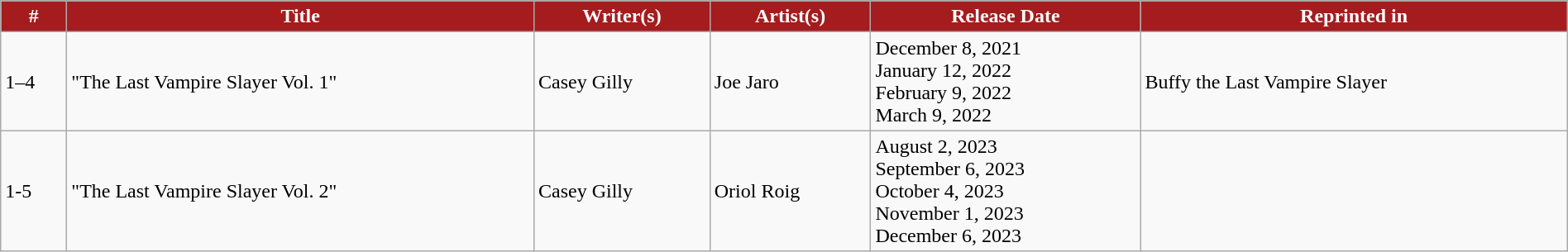<table class="wikitable sortable" style="width: 100%;">
<tr>
<th style="background: #A41C1E; color: white;">#</th>
<th style="background: #A41C1E; color: white;">Title</th>
<th style="background: #A41C1E; color: white;">Writer(s)</th>
<th style="background: #A41C1E; color: white;">Artist(s)</th>
<th style="background: #A41C1E; color: white;">Release Date</th>
<th style="background: #A41C1E; color: white;">Reprinted in</th>
</tr>
<tr>
<td>1–4</td>
<td>"The Last Vampire Slayer Vol. 1"</td>
<td>Casey Gilly</td>
<td>Joe Jaro</td>
<td>December 8, 2021 <br>January 12, 2022 <br>February 9, 2022 <br>March 9, 2022</td>
<td>Buffy the Last Vampire Slayer</td>
</tr>
<tr>
<td>1-5</td>
<td>"The Last Vampire Slayer Vol. 2"</td>
<td>Casey Gilly</td>
<td>Oriol Roig</td>
<td>August 2, 2023 <br>September 6, 2023 <br>October 4, 2023 <br>November 1, 2023<br>December 6, 2023</td>
</tr>
</table>
